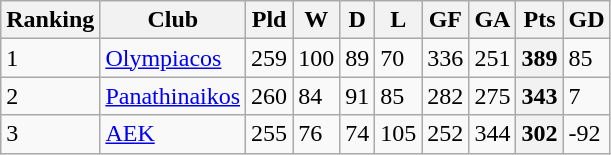<table class="wikitable sortable">
<tr>
<th>Ranking</th>
<th>Club</th>
<th>Pld</th>
<th>W</th>
<th>D</th>
<th>L</th>
<th>GF</th>
<th>GA</th>
<th>Pts</th>
<th>GD</th>
</tr>
<tr>
<td>1</td>
<td><a href='#'>Olympiacos</a></td>
<td>259</td>
<td>100</td>
<td>89</td>
<td>70</td>
<td>336</td>
<td>251</td>
<th>389</th>
<td>85</td>
</tr>
<tr>
<td>2</td>
<td><a href='#'>Panathinaikos</a></td>
<td>260</td>
<td>84</td>
<td>91</td>
<td>85</td>
<td>282</td>
<td>275</td>
<th>343</th>
<td>7</td>
</tr>
<tr>
<td>3</td>
<td><a href='#'>AEK</a></td>
<td>255</td>
<td>76</td>
<td>74</td>
<td>105</td>
<td>252</td>
<td>344</td>
<th>302</th>
<td>-92</td>
</tr>
</table>
